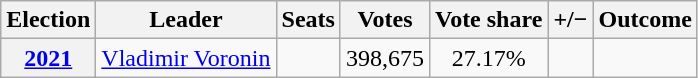<table class="wikitable" style="text-align: center">
<tr>
<th scope="col">Election</th>
<th scope="col">Leader</th>
<th scope="col">Seats</th>
<th scope="col">Votes</th>
<th scope="col">Vote share</th>
<th scope="col">+/−</th>
<th scope="col">Outcome</th>
</tr>
<tr>
<th scope="row"><a href='#'>2021</a></th>
<td rowspan="2"><a href='#'>Vladimir Voronin</a></td>
<td></td>
<td>398,675</td>
<td>27.17%</td>
<td></td>
<td></td>
</tr>
</table>
